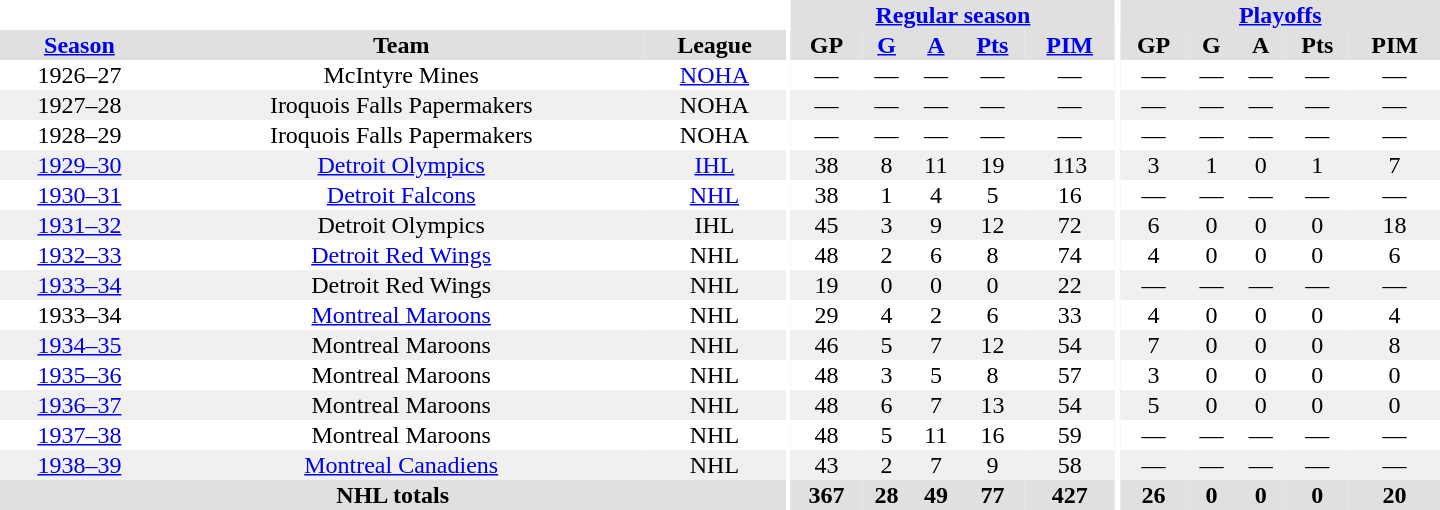<table border="0" cellpadding="1" cellspacing="0" style="text-align:center; width:60em">
<tr bgcolor="#e0e0e0">
<th colspan="3" bgcolor="#ffffff"></th>
<th rowspan="100" bgcolor="#ffffff"></th>
<th colspan="5"><a href='#'>Regular season</a></th>
<th rowspan="100" bgcolor="#ffffff"></th>
<th colspan="5"><a href='#'>Playoffs</a></th>
</tr>
<tr bgcolor="#e0e0e0">
<th><a href='#'>Season</a></th>
<th>Team</th>
<th>League</th>
<th>GP</th>
<th><a href='#'>G</a></th>
<th><a href='#'>A</a></th>
<th><a href='#'>Pts</a></th>
<th><a href='#'>PIM</a></th>
<th>GP</th>
<th>G</th>
<th>A</th>
<th>Pts</th>
<th>PIM</th>
</tr>
<tr>
<td>1926–27</td>
<td>McIntyre Mines</td>
<td><a href='#'>NOHA</a></td>
<td>—</td>
<td>—</td>
<td>—</td>
<td>—</td>
<td>—</td>
<td>—</td>
<td>—</td>
<td>—</td>
<td>—</td>
<td>—</td>
</tr>
<tr bgcolor="#f0f0f0">
<td>1927–28</td>
<td>Iroquois Falls Papermakers</td>
<td>NOHA</td>
<td>—</td>
<td>—</td>
<td>—</td>
<td>—</td>
<td>—</td>
<td>—</td>
<td>—</td>
<td>—</td>
<td>—</td>
<td>—</td>
</tr>
<tr>
<td>1928–29</td>
<td>Iroquois Falls Papermakers</td>
<td>NOHA</td>
<td>—</td>
<td>—</td>
<td>—</td>
<td>—</td>
<td>—</td>
<td>—</td>
<td>—</td>
<td>—</td>
<td>—</td>
<td>—</td>
</tr>
<tr bgcolor="#f0f0f0">
<td><a href='#'>1929–30</a></td>
<td><a href='#'>Detroit Olympics</a></td>
<td><a href='#'>IHL</a></td>
<td>38</td>
<td>8</td>
<td>11</td>
<td>19</td>
<td>113</td>
<td>3</td>
<td>1</td>
<td>0</td>
<td>1</td>
<td>7</td>
</tr>
<tr>
<td><a href='#'>1930–31</a></td>
<td><a href='#'>Detroit Falcons</a></td>
<td><a href='#'>NHL</a></td>
<td>38</td>
<td>1</td>
<td>4</td>
<td>5</td>
<td>16</td>
<td>—</td>
<td>—</td>
<td>—</td>
<td>—</td>
<td>—</td>
</tr>
<tr bgcolor="#f0f0f0">
<td><a href='#'>1931–32</a></td>
<td>Detroit Olympics</td>
<td>IHL</td>
<td>45</td>
<td>3</td>
<td>9</td>
<td>12</td>
<td>72</td>
<td>6</td>
<td>0</td>
<td>0</td>
<td>0</td>
<td>18</td>
</tr>
<tr>
<td><a href='#'>1932–33</a></td>
<td><a href='#'>Detroit Red Wings</a></td>
<td>NHL</td>
<td>48</td>
<td>2</td>
<td>6</td>
<td>8</td>
<td>74</td>
<td>4</td>
<td>0</td>
<td>0</td>
<td>0</td>
<td>6</td>
</tr>
<tr bgcolor="#f0f0f0">
<td><a href='#'>1933–34</a></td>
<td>Detroit Red Wings</td>
<td>NHL</td>
<td>19</td>
<td>0</td>
<td>0</td>
<td>0</td>
<td>22</td>
<td>—</td>
<td>—</td>
<td>—</td>
<td>—</td>
<td>—</td>
</tr>
<tr>
<td>1933–34</td>
<td><a href='#'>Montreal Maroons</a></td>
<td>NHL</td>
<td>29</td>
<td>4</td>
<td>2</td>
<td>6</td>
<td>33</td>
<td>4</td>
<td>0</td>
<td>0</td>
<td>0</td>
<td>4</td>
</tr>
<tr bgcolor="#f0f0f0">
<td><a href='#'>1934–35</a></td>
<td>Montreal Maroons</td>
<td>NHL</td>
<td>46</td>
<td>5</td>
<td>7</td>
<td>12</td>
<td>54</td>
<td>7</td>
<td>0</td>
<td>0</td>
<td>0</td>
<td>8</td>
</tr>
<tr>
<td><a href='#'>1935–36</a></td>
<td>Montreal Maroons</td>
<td>NHL</td>
<td>48</td>
<td>3</td>
<td>5</td>
<td>8</td>
<td>57</td>
<td>3</td>
<td>0</td>
<td>0</td>
<td>0</td>
<td>0</td>
</tr>
<tr bgcolor="#f0f0f0">
<td><a href='#'>1936–37</a></td>
<td>Montreal Maroons</td>
<td>NHL</td>
<td>48</td>
<td>6</td>
<td>7</td>
<td>13</td>
<td>54</td>
<td>5</td>
<td>0</td>
<td>0</td>
<td>0</td>
<td>0</td>
</tr>
<tr>
<td><a href='#'>1937–38</a></td>
<td>Montreal Maroons</td>
<td>NHL</td>
<td>48</td>
<td>5</td>
<td>11</td>
<td>16</td>
<td>59</td>
<td>—</td>
<td>—</td>
<td>—</td>
<td>—</td>
<td>—</td>
</tr>
<tr bgcolor="#f0f0f0">
<td><a href='#'>1938–39</a></td>
<td><a href='#'>Montreal Canadiens</a></td>
<td>NHL</td>
<td>43</td>
<td>2</td>
<td>7</td>
<td>9</td>
<td>58</td>
<td>—</td>
<td>—</td>
<td>—</td>
<td>—</td>
<td>—</td>
</tr>
<tr bgcolor="#e0e0e0">
<th colspan="3">NHL totals</th>
<th>367</th>
<th>28</th>
<th>49</th>
<th>77</th>
<th>427</th>
<th>26</th>
<th>0</th>
<th>0</th>
<th>0</th>
<th>20</th>
</tr>
</table>
